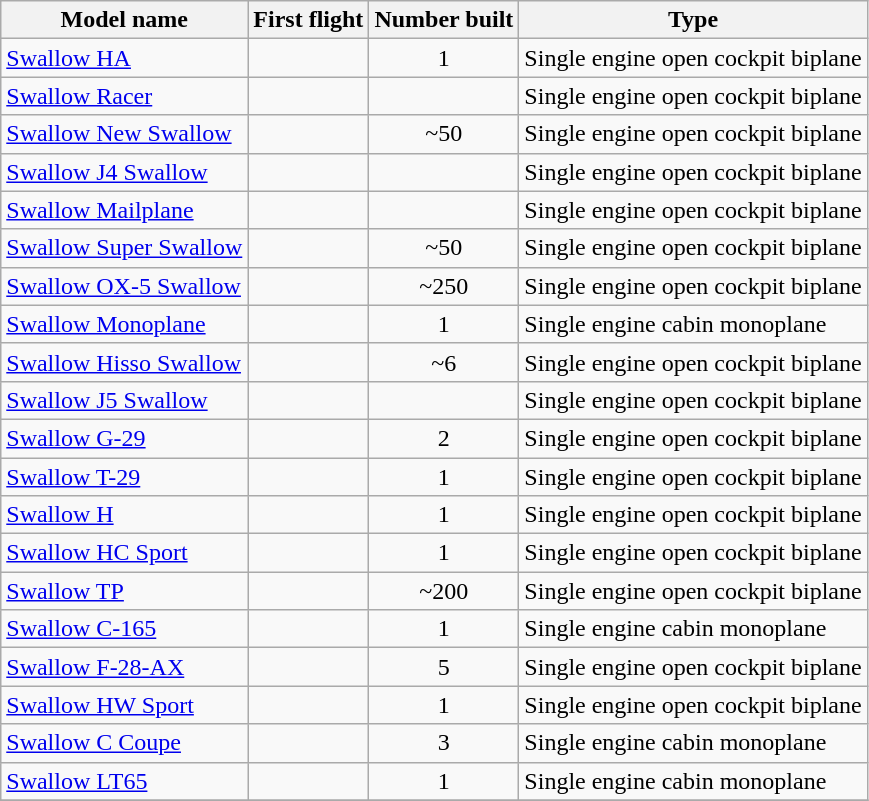<table class="wikitable sortable">
<tr>
<th>Model name</th>
<th>First flight</th>
<th>Number built</th>
<th>Type</th>
</tr>
<tr>
<td align=left><a href='#'>Swallow HA</a></td>
<td align=center></td>
<td align=center>1</td>
<td align=left>Single engine open cockpit biplane</td>
</tr>
<tr>
<td align=left><a href='#'>Swallow Racer</a></td>
<td align=center></td>
<td align=center></td>
<td align=left>Single engine open cockpit biplane</td>
</tr>
<tr>
<td align=left><a href='#'>Swallow New Swallow</a></td>
<td align=center></td>
<td align=center>~50</td>
<td align=left>Single engine open cockpit biplane</td>
</tr>
<tr>
<td align=left><a href='#'>Swallow J4 Swallow</a></td>
<td align=center></td>
<td align=center></td>
<td align=left>Single engine open cockpit biplane</td>
</tr>
<tr>
<td align=left><a href='#'>Swallow Mailplane</a></td>
<td align=center></td>
<td align=center></td>
<td align=left>Single engine open cockpit biplane</td>
</tr>
<tr>
<td align=left><a href='#'>Swallow Super Swallow</a></td>
<td align=center></td>
<td align=center>~50</td>
<td align=left>Single engine open cockpit biplane</td>
</tr>
<tr>
<td align=left><a href='#'>Swallow OX-5 Swallow</a></td>
<td align=center></td>
<td align=center>~250</td>
<td align=left>Single engine open cockpit biplane</td>
</tr>
<tr>
<td align=left><a href='#'>Swallow Monoplane</a></td>
<td align=center></td>
<td align=center>1</td>
<td align=left>Single engine cabin monoplane</td>
</tr>
<tr>
<td align=left><a href='#'>Swallow Hisso Swallow</a></td>
<td align=center></td>
<td align=center>~6</td>
<td align=left>Single engine open cockpit biplane</td>
</tr>
<tr>
<td align=left><a href='#'>Swallow J5 Swallow</a></td>
<td align=center></td>
<td align=center></td>
<td align=left>Single engine open cockpit biplane</td>
</tr>
<tr>
<td align=left><a href='#'>Swallow G-29</a></td>
<td align=center></td>
<td align=center>2</td>
<td align=left>Single engine open cockpit biplane</td>
</tr>
<tr>
<td align=left><a href='#'>Swallow T-29</a></td>
<td align=center></td>
<td align=center>1</td>
<td align=left>Single engine open cockpit biplane</td>
</tr>
<tr>
<td align=left><a href='#'>Swallow H</a></td>
<td align=center></td>
<td align=center>1</td>
<td align=left>Single engine open cockpit biplane</td>
</tr>
<tr>
<td align=left><a href='#'>Swallow HC Sport</a></td>
<td align=center></td>
<td align=center>1</td>
<td align=left>Single engine open cockpit biplane</td>
</tr>
<tr>
<td align=left><a href='#'>Swallow TP</a></td>
<td align=center></td>
<td align=center>~200</td>
<td align=left>Single engine open cockpit biplane</td>
</tr>
<tr>
<td align=left><a href='#'>Swallow C-165</a></td>
<td align=center></td>
<td align=center>1</td>
<td align=left>Single engine cabin monoplane</td>
</tr>
<tr>
<td align=left><a href='#'>Swallow F-28-AX</a></td>
<td align=center></td>
<td align=center>5</td>
<td align=left>Single engine open cockpit biplane</td>
</tr>
<tr>
<td align=left><a href='#'>Swallow HW Sport</a></td>
<td align=center></td>
<td align=center>1</td>
<td align=left>Single engine open cockpit biplane</td>
</tr>
<tr>
<td align=left><a href='#'>Swallow C Coupe</a></td>
<td align=center></td>
<td align=center>3</td>
<td align=left>Single engine cabin monoplane</td>
</tr>
<tr>
<td align=left><a href='#'>Swallow LT65</a></td>
<td align=center></td>
<td align=center>1</td>
<td align=left>Single engine cabin monoplane</td>
</tr>
<tr>
</tr>
</table>
